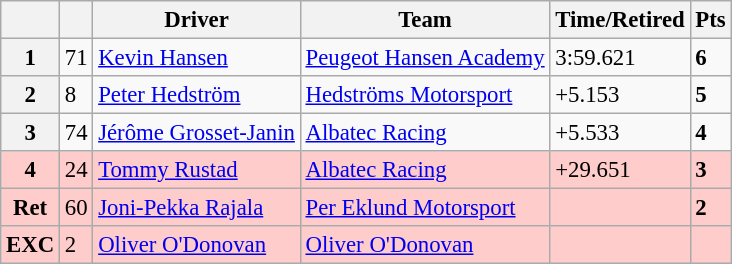<table class=wikitable style="font-size:95%">
<tr>
<th></th>
<th></th>
<th>Driver</th>
<th>Team</th>
<th>Time/Retired</th>
<th>Pts</th>
</tr>
<tr>
<th>1</th>
<td>71</td>
<td> <a href='#'>Kevin Hansen</a></td>
<td><a href='#'>Peugeot Hansen Academy</a></td>
<td>3:59.621</td>
<td><strong>6</strong></td>
</tr>
<tr>
<th>2</th>
<td>8</td>
<td> <a href='#'>Peter Hedström</a></td>
<td><a href='#'>Hedströms Motorsport</a></td>
<td>+5.153</td>
<td><strong>5</strong></td>
</tr>
<tr>
<th>3</th>
<td>74</td>
<td> <a href='#'>Jérôme Grosset-Janin</a></td>
<td><a href='#'>Albatec Racing</a></td>
<td>+5.533</td>
<td><strong>4</strong></td>
</tr>
<tr>
<th style="background:#ffcccc;">4</th>
<td style="background:#ffcccc;">24</td>
<td style="background:#ffcccc;"> <a href='#'>Tommy Rustad</a></td>
<td style="background:#ffcccc;"><a href='#'>Albatec Racing</a></td>
<td style="background:#ffcccc;">+29.651</td>
<td style="background:#ffcccc;"><strong>3</strong></td>
</tr>
<tr>
<th style="background:#ffcccc;">Ret</th>
<td style="background:#ffcccc;">60</td>
<td style="background:#ffcccc;"> <a href='#'>Joni-Pekka Rajala</a></td>
<td style="background:#ffcccc;"><a href='#'>Per Eklund Motorsport</a></td>
<td style="background:#ffcccc;"></td>
<td style="background:#ffcccc;"><strong>2</strong></td>
</tr>
<tr>
<th style="background:#ffcccc;">EXC</th>
<td style="background:#ffcccc;">2</td>
<td style="background:#ffcccc;"> <a href='#'>Oliver O'Donovan</a></td>
<td style="background:#ffcccc;"><a href='#'>Oliver O'Donovan</a></td>
<td style="background:#ffcccc;"></td>
<td style="background:#ffcccc;"></td>
</tr>
</table>
